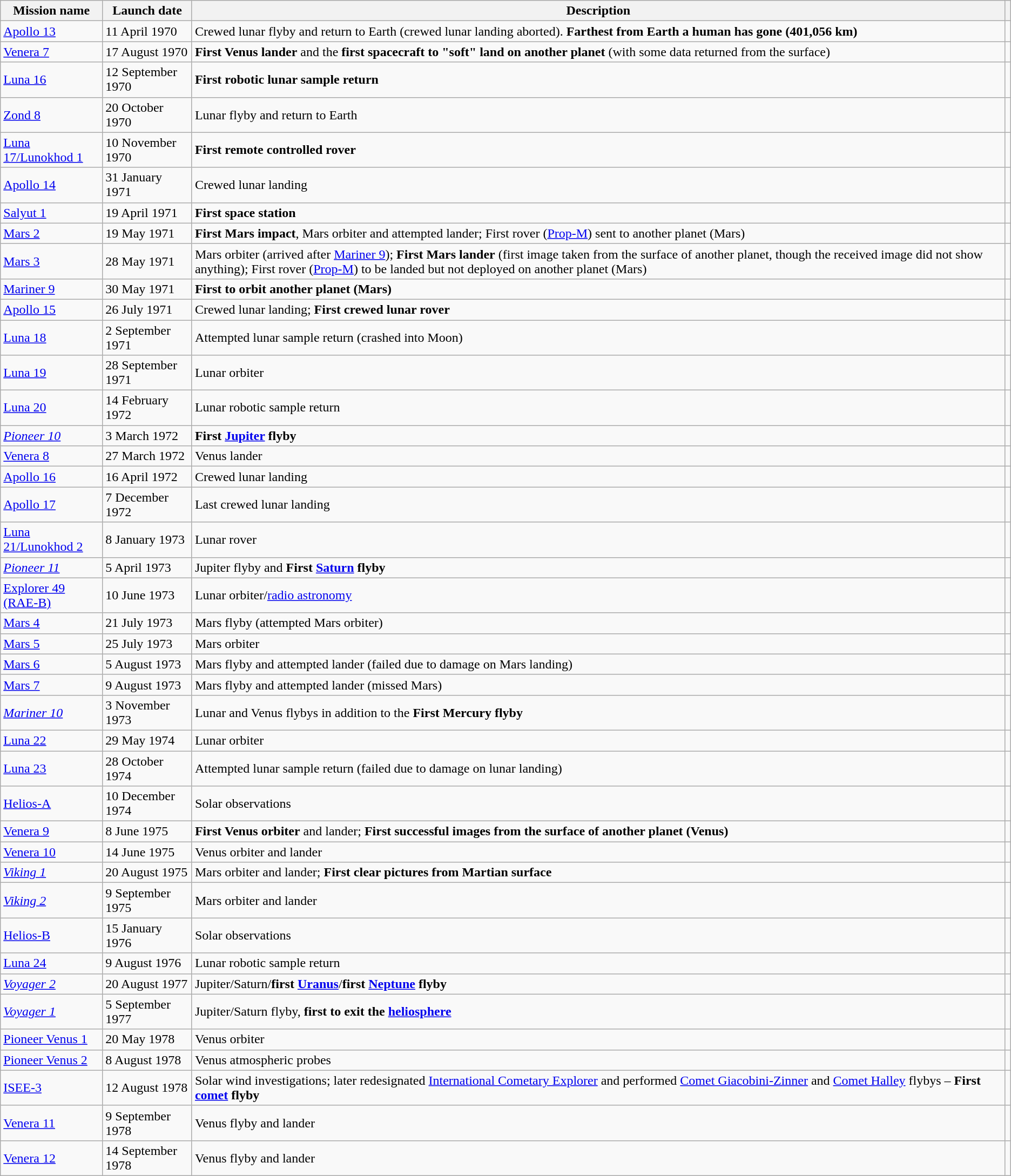<table class="wikitable sticky-header">
<tr>
<th>Mission name</th>
<th>Launch date</th>
<th>Description</th>
<th></th>
</tr>
<tr>
<td> <a href='#'>Apollo 13</a></td>
<td>11 April 1970</td>
<td>Crewed lunar flyby and return to Earth (crewed lunar landing aborted). <strong>Farthest from Earth a human has gone (401,056 km)</strong></td>
<td></td>
</tr>
<tr>
<td> <a href='#'>Venera 7</a></td>
<td>17 August 1970</td>
<td><strong>First Venus lander</strong> and the <strong>first spacecraft to "soft" land on another planet</strong> (with some data returned from the surface)</td>
<td></td>
</tr>
<tr>
<td> <a href='#'>Luna 16</a></td>
<td>12 September 1970</td>
<td><strong>First robotic lunar sample return</strong></td>
<td></td>
</tr>
<tr>
<td> <a href='#'>Zond 8</a></td>
<td>20 October 1970</td>
<td>Lunar flyby and return to Earth</td>
<td></td>
</tr>
<tr>
<td> <a href='#'>Luna 17/Lunokhod 1</a></td>
<td>10 November 1970</td>
<td><strong>First remote controlled rover</strong></td>
<td></td>
</tr>
<tr>
<td> <a href='#'>Apollo 14</a></td>
<td>31 January 1971</td>
<td>Crewed lunar landing</td>
<td></td>
</tr>
<tr>
<td> <a href='#'>Salyut 1</a></td>
<td>19 April 1971</td>
<td><strong>First space station</strong></td>
<td></td>
</tr>
<tr>
<td> <a href='#'>Mars 2</a></td>
<td>19 May 1971</td>
<td><strong>First Mars impact</strong>, Mars orbiter and attempted lander; First rover (<a href='#'>Prop-M</a>) sent to another planet (Mars)</td>
<td></td>
</tr>
<tr>
<td> <a href='#'>Mars 3</a></td>
<td>28 May 1971</td>
<td>Mars orbiter (arrived after <a href='#'>Mariner 9</a>); <strong>First Mars lander</strong> (first image taken from the surface of another planet, though the received image did not show anything); First rover (<a href='#'>Prop-M</a>) to be landed but not deployed on another planet (Mars)</td>
<td></td>
</tr>
<tr>
<td> <a href='#'>Mariner 9</a></td>
<td>30 May 1971</td>
<td><strong>First to orbit another planet (Mars)</strong></td>
<td></td>
</tr>
<tr>
<td> <a href='#'>Apollo 15</a></td>
<td>26 July 1971</td>
<td>Crewed lunar landing; <strong>First crewed lunar rover</strong></td>
<td></td>
</tr>
<tr>
<td> <a href='#'>Luna 18</a></td>
<td>2 September 1971</td>
<td>Attempted lunar sample return (crashed into Moon)</td>
<td></td>
</tr>
<tr>
<td> <a href='#'>Luna 19</a></td>
<td>28 September 1971</td>
<td>Lunar orbiter</td>
<td></td>
</tr>
<tr>
<td> <a href='#'>Luna 20</a></td>
<td>14 February 1972</td>
<td>Lunar robotic sample return</td>
<td></td>
</tr>
<tr>
<td> <em><a href='#'>Pioneer 10</a></em></td>
<td>3 March 1972</td>
<td><strong>First <a href='#'>Jupiter</a> flyby</strong></td>
<td></td>
</tr>
<tr>
<td> <a href='#'>Venera 8</a></td>
<td>27 March 1972</td>
<td>Venus lander</td>
<td></td>
</tr>
<tr>
<td> <a href='#'>Apollo 16</a></td>
<td>16 April 1972</td>
<td>Crewed lunar landing</td>
<td></td>
</tr>
<tr>
<td> <a href='#'>Apollo 17</a></td>
<td>7 December 1972</td>
<td>Last crewed lunar landing</td>
<td></td>
</tr>
<tr>
<td> <a href='#'>Luna 21/Lunokhod 2</a></td>
<td>8 January 1973</td>
<td>Lunar rover</td>
<td></td>
</tr>
<tr>
<td> <em><a href='#'>Pioneer 11</a></em></td>
<td>5 April 1973</td>
<td>Jupiter flyby and <strong>First <a href='#'>Saturn</a> flyby</strong></td>
<td></td>
</tr>
<tr>
<td> <a href='#'>Explorer 49 (RAE-B)</a></td>
<td>10 June 1973</td>
<td>Lunar orbiter/<a href='#'>radio astronomy</a></td>
<td></td>
</tr>
<tr>
<td> <a href='#'>Mars 4</a></td>
<td>21 July 1973</td>
<td>Mars flyby (attempted Mars orbiter)</td>
<td></td>
</tr>
<tr>
<td> <a href='#'>Mars 5</a></td>
<td>25 July 1973</td>
<td>Mars orbiter</td>
<td></td>
</tr>
<tr>
<td> <a href='#'>Mars 6</a></td>
<td>5 August 1973</td>
<td>Mars flyby and attempted lander (failed due to damage on Mars landing)</td>
<td></td>
</tr>
<tr>
<td> <a href='#'>Mars 7</a></td>
<td>9 August 1973</td>
<td>Mars flyby and attempted lander (missed Mars)</td>
<td></td>
</tr>
<tr>
<td> <em><a href='#'>Mariner 10</a></em></td>
<td>3 November 1973</td>
<td>Lunar and Venus flybys in addition to the <strong>First Mercury flyby</strong></td>
<td></td>
</tr>
<tr>
<td> <a href='#'>Luna 22</a></td>
<td>29 May 1974</td>
<td>Lunar orbiter</td>
<td></td>
</tr>
<tr>
<td> <a href='#'>Luna 23</a></td>
<td>28 October 1974</td>
<td>Attempted lunar sample return (failed due to damage on lunar landing)</td>
<td></td>
</tr>
<tr>
<td>  <a href='#'>Helios-A</a></td>
<td>10 December 1974</td>
<td>Solar observations</td>
<td></td>
</tr>
<tr>
<td> <a href='#'>Venera 9</a></td>
<td>8 June 1975</td>
<td><strong>First Venus orbiter</strong> and lander; <strong>First successful images from the surface of another planet (Venus)</strong></td>
<td></td>
</tr>
<tr>
<td> <a href='#'>Venera 10</a></td>
<td>14 June 1975</td>
<td>Venus orbiter and lander</td>
<td></td>
</tr>
<tr>
<td> <em><a href='#'>Viking 1</a></em></td>
<td>20 August 1975</td>
<td>Mars orbiter and lander; <strong>First clear pictures from Martian surface</strong></td>
<td></td>
</tr>
<tr>
<td> <em><a href='#'>Viking 2</a></em></td>
<td>9 September 1975</td>
<td>Mars orbiter and lander</td>
<td></td>
</tr>
<tr>
<td>  <a href='#'>Helios-B</a></td>
<td>15 January 1976</td>
<td>Solar observations</td>
<td></td>
</tr>
<tr>
<td> <a href='#'>Luna 24</a></td>
<td>9 August 1976</td>
<td>Lunar robotic sample return</td>
<td></td>
</tr>
<tr>
<td> <em><a href='#'>Voyager 2</a></em></td>
<td>20 August 1977</td>
<td>Jupiter/Saturn/<strong>first <a href='#'>Uranus</a></strong>/<strong>first <a href='#'>Neptune</a> flyby</strong></td>
<td></td>
</tr>
<tr>
<td> <em><a href='#'>Voyager 1</a></em></td>
<td>5 September 1977</td>
<td>Jupiter/Saturn flyby, <strong>first to exit the <a href='#'>heliosphere</a></strong></td>
<td></td>
</tr>
<tr>
<td> <a href='#'>Pioneer Venus 1</a></td>
<td>20 May 1978</td>
<td>Venus orbiter</td>
<td></td>
</tr>
<tr>
<td> <a href='#'>Pioneer Venus 2</a></td>
<td>8 August 1978</td>
<td>Venus atmospheric probes</td>
<td></td>
</tr>
<tr>
<td>  <a href='#'>ISEE-3</a></td>
<td>12 August 1978</td>
<td>Solar wind investigations; later redesignated <a href='#'>International Cometary Explorer</a> and performed <a href='#'>Comet Giacobini-Zinner</a> and <a href='#'>Comet Halley</a> flybys – <strong>First <a href='#'>comet</a> flyby</strong></td>
<td></td>
</tr>
<tr>
<td> <a href='#'>Venera 11</a></td>
<td>9 September 1978</td>
<td>Venus flyby and lander</td>
<td></td>
</tr>
<tr>
<td> <a href='#'>Venera 12</a></td>
<td>14 September 1978</td>
<td>Venus flyby and lander</td>
<td></td>
</tr>
</table>
